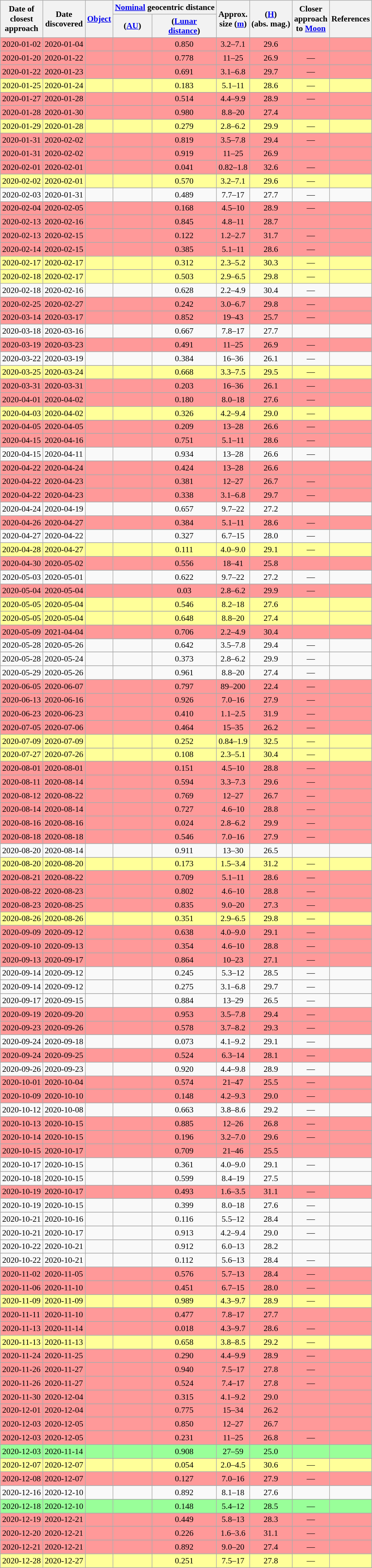<table class="wikitable sortable" style="font-size: 0.9em;">
<tr>
<th rowspan=2>Date of<br>closest<br>approach</th>
<th rowspan=2>Date<br>discovered</th>
<th rowspan=2><a href='#'>Object</a></th>
<th colspan=2><a href='#'>Nominal</a> geocentric distance</th>
<th rowspan=2 data-sort-type="number">Approx.<br>size (<a href='#'>m</a>)</th>
<th rowspan=2>(<a href='#'>H</a>)<br>(abs. mag.)</th>
<th rowspan=2>Closer<br>approach<br>to <a href='#'>Moon</a></th>
<th rowspan=2>References</th>
</tr>
<tr>
<th data-sort-type="number">(<a href='#'>AU</a>)</th>
<th data-sort-type="number">(<a href='#'>Lunar<br>distance</a>)</th>
</tr>
<tr bgcolor="#ff9999">
<td>2020-01-02</td>
<td>2020-01-04</td>
<td><strong></strong></td>
<td></td>
<td align=center>0.850</td>
<td align=center>3.2–7.1</td>
<td align=center>29.6</td>
<td align=center></td>
<td></td>
</tr>
<tr>
</tr>
<tr bgcolor="#ff9999">
<td>2020-01-20</td>
<td>2020-01-22</td>
<td></td>
<td></td>
<td align=center>0.778</td>
<td align=center>11–25</td>
<td align=center>26.9</td>
<td align=center>—</td>
<td></td>
</tr>
<tr>
</tr>
<tr bgcolor="#ff9999">
<td>2020-01-22</td>
<td>2020-01-23</td>
<td></td>
<td></td>
<td align=center>0.691</td>
<td align=center>3.1–6.8</td>
<td align=center>29.7</td>
<td align=center>—</td>
<td></td>
</tr>
<tr>
</tr>
<tr bgcolor="#ffff99">
<td>2020-01-25</td>
<td>2020-01-24</td>
<td></td>
<td></td>
<td align=center>0.183</td>
<td align=center>5.1–11</td>
<td align=center>28.6</td>
<td align=center>—</td>
<td></td>
</tr>
<tr>
</tr>
<tr bgcolor="#ff9999">
<td>2020-01-27</td>
<td>2020-01-28</td>
<td></td>
<td></td>
<td align=center>0.514</td>
<td align=center>4.4–9.9</td>
<td align=center>28.9</td>
<td align=center>—</td>
<td></td>
</tr>
<tr>
</tr>
<tr bgcolor="#ff9999">
<td>2020-01-28</td>
<td>2020-01-30</td>
<td></td>
<td></td>
<td align=center>0.980</td>
<td align=center>8.8–20</td>
<td align=center>27.4</td>
<td align=center></td>
<td></td>
</tr>
<tr>
</tr>
<tr bgcolor="#ffff99">
<td>2020-01-29</td>
<td>2020-01-28</td>
<td></td>
<td></td>
<td align=center>0.279</td>
<td align=center>2.8–6.2</td>
<td align=center>29.9</td>
<td align=center>—</td>
<td></td>
</tr>
<tr>
</tr>
<tr bgcolor="#ff9999">
<td>2020-01-31</td>
<td>2020-02-02</td>
<td></td>
<td></td>
<td align=center>0.819</td>
<td align=center>3.5–7.8</td>
<td align=center>29.4</td>
<td align=center>—</td>
<td></td>
</tr>
<tr>
</tr>
<tr bgcolor="#ff9999">
<td>2020-01-31</td>
<td>2020-02-02</td>
<td></td>
<td></td>
<td align=center>0.919</td>
<td align=center>11–25</td>
<td align=center>26.9</td>
<td align=center></td>
<td></td>
</tr>
<tr>
</tr>
<tr bgcolor="#ff9999">
<td>2020-02-01</td>
<td>2020-02-01</td>
<td><strong></strong></td>
<td></td>
<td align=center>0.041</td>
<td align=center>0.82–1.8</td>
<td align=center>32.6</td>
<td align=center>—</td>
<td></td>
</tr>
<tr>
</tr>
<tr bgcolor="#ffff99">
<td>2020-02-02</td>
<td>2020-02-01</td>
<td></td>
<td></td>
<td align=center>0.570</td>
<td align=center>3.2–7.1</td>
<td align=center>29.6</td>
<td align=center>—</td>
<td></td>
</tr>
<tr>
</tr>
<tr>
<td>2020-02-03</td>
<td>2020-01-31</td>
<td></td>
<td></td>
<td align=center>0.489</td>
<td align=center>7.7–17</td>
<td align=center>27.7</td>
<td align=center>—</td>
<td></td>
</tr>
<tr>
</tr>
<tr bgcolor="#ff9999">
<td>2020-02-04</td>
<td>2020-02-05</td>
<td></td>
<td></td>
<td align=center>0.168</td>
<td align=center>4.5–10</td>
<td align=center>28.9</td>
<td align=center>—</td>
<td></td>
</tr>
<tr>
</tr>
<tr bgcolor="#ff9999">
<td>2020-02-13</td>
<td>2020-02-16</td>
<td></td>
<td></td>
<td align=center>0.845</td>
<td align=center>4.8–11</td>
<td align=center>28.7</td>
<td align=center></td>
<td></td>
</tr>
<tr>
</tr>
<tr bgcolor="#ff9999">
<td>2020-02-13</td>
<td>2020-02-15</td>
<td><strong></strong></td>
<td></td>
<td align=center>0.122</td>
<td align=center>1.2–2.7</td>
<td align=center>31.7</td>
<td align=center>—</td>
<td></td>
</tr>
<tr>
</tr>
<tr bgcolor="#ff9999">
<td>2020-02-14</td>
<td>2020-02-15</td>
<td></td>
<td></td>
<td align=center>0.385</td>
<td align=center>5.1–11</td>
<td align=center>28.6</td>
<td align=center>—</td>
<td></td>
</tr>
<tr>
</tr>
<tr bgcolor="#ffff99">
<td>2020-02-17</td>
<td>2020-02-17</td>
<td></td>
<td></td>
<td align=center>0.312</td>
<td align=center>2.3–5.2</td>
<td align=center>30.3</td>
<td align=center>—</td>
<td></td>
</tr>
<tr>
</tr>
<tr bgcolor="#ffff99">
<td>2020-02-18</td>
<td>2020-02-17</td>
<td></td>
<td></td>
<td align=center>0.503</td>
<td align=center>2.9–6.5</td>
<td align=center>29.8</td>
<td align=center>—</td>
<td></td>
</tr>
<tr>
<td>2020-02-18</td>
<td>2020-02-16</td>
<td></td>
<td></td>
<td align=center>0.628</td>
<td align=center>2.2–4.9</td>
<td align=center>30.4</td>
<td align=center>—</td>
<td></td>
</tr>
<tr>
</tr>
<tr bgcolor="#ff9999">
<td>2020-02-25</td>
<td>2020-02-27</td>
<td></td>
<td></td>
<td align=center>0.242</td>
<td align=center>3.0–6.7</td>
<td align=center>29.8</td>
<td align=center>—</td>
<td></td>
</tr>
<tr>
</tr>
<tr bgcolor="#ff9999">
<td>2020-03-14</td>
<td>2020-03-17</td>
<td></td>
<td></td>
<td align=center>0.852</td>
<td align=center>19–43</td>
<td align=center>25.7</td>
<td align=center>—</td>
<td></td>
</tr>
<tr>
</tr>
<tr>
<td>2020-03-18</td>
<td>2020-03-16</td>
<td></td>
<td></td>
<td align=center>0.667</td>
<td align=center>7.8–17</td>
<td align=center>27.7</td>
<td align=center></td>
<td></td>
</tr>
<tr>
</tr>
<tr bgcolor="#ff9999">
<td>2020-03-19</td>
<td>2020-03-23</td>
<td></td>
<td></td>
<td align=center>0.491</td>
<td align=center>11–25</td>
<td align=center>26.9</td>
<td align=center>—</td>
<td></td>
</tr>
<tr>
</tr>
<tr>
<td>2020-03-22</td>
<td>2020-03-19</td>
<td></td>
<td></td>
<td align=center>0.384</td>
<td align=center>16–36</td>
<td align=center>26.1</td>
<td align=center>—</td>
<td></td>
</tr>
<tr>
</tr>
<tr bgcolor="#ffff99">
<td>2020-03-25</td>
<td>2020-03-24</td>
<td></td>
<td></td>
<td align=center>0.668</td>
<td align=center>3.3–7.5</td>
<td align=center>29.5</td>
<td align=center>—</td>
<td></td>
</tr>
<tr>
</tr>
<tr bgcolor="#ff9999">
<td>2020-03-31</td>
<td>2020-03-31</td>
<td></td>
<td></td>
<td align=center>0.203</td>
<td align=center>16–36</td>
<td align=center>26.1</td>
<td align=center>—</td>
<td></td>
</tr>
<tr>
</tr>
<tr bgcolor="#ff9999">
<td>2020-04-01</td>
<td>2020-04-02</td>
<td></td>
<td></td>
<td align=center>0.180</td>
<td align=center>8.0–18</td>
<td align=center>27.6</td>
<td align=center>—</td>
<td></td>
</tr>
<tr>
</tr>
<tr bgcolor="#ffff99">
<td>2020-04-03</td>
<td>2020-04-02</td>
<td></td>
<td></td>
<td align=center>0.326</td>
<td align=center>4.2–9.4</td>
<td align=center>29.0</td>
<td align=center>—</td>
<td></td>
</tr>
<tr>
</tr>
<tr bgcolor="#ff9999">
<td>2020-04-05</td>
<td>2020-04-05</td>
<td></td>
<td></td>
<td align=center>0.209</td>
<td align=center>13–28</td>
<td align=center>26.6</td>
<td align=center>—</td>
<td></td>
</tr>
<tr>
</tr>
<tr bgcolor="#ff9999">
<td>2020-04-15</td>
<td>2020-04-16</td>
<td></td>
<td></td>
<td align=center>0.751</td>
<td align=center>5.1–11</td>
<td align=center>28.6</td>
<td align=center>—</td>
<td></td>
</tr>
<tr>
</tr>
<tr>
<td>2020-04-15</td>
<td>2020-04-11</td>
<td></td>
<td></td>
<td align=center>0.934</td>
<td align=center>13–28</td>
<td align=center>26.6</td>
<td align=center>—</td>
<td></td>
</tr>
<tr>
</tr>
<tr bgcolor="#ff9999">
<td>2020-04-22</td>
<td>2020-04-24</td>
<td></td>
<td></td>
<td align=center>0.424</td>
<td align=center>13–28</td>
<td align=center>26.6</td>
<td align=center></td>
<td></td>
</tr>
<tr>
</tr>
<tr bgcolor="#ff9999">
<td>2020-04-22</td>
<td>2020-04-23</td>
<td></td>
<td></td>
<td align=center>0.381</td>
<td align=center>12–27</td>
<td align=center>26.7</td>
<td align=center>—</td>
<td></td>
</tr>
<tr>
</tr>
<tr bgcolor="#ff9999">
<td>2020-04-22</td>
<td>2020-04-23</td>
<td></td>
<td></td>
<td align=center>0.338</td>
<td align=center>3.1–6.8</td>
<td align=center>29.7</td>
<td align=center>—</td>
<td></td>
</tr>
<tr>
</tr>
<tr>
<td>2020-04-24</td>
<td>2020-04-19</td>
<td></td>
<td></td>
<td align=center>0.657</td>
<td align=center>9.7–22</td>
<td align=center>27.2</td>
<td align=center></td>
<td></td>
</tr>
<tr>
</tr>
<tr bgcolor="#ff9999">
<td>2020-04-26</td>
<td>2020-04-27</td>
<td></td>
<td></td>
<td align=center>0.384</td>
<td align=center>5.1–11</td>
<td align=center>28.6</td>
<td align=center>—</td>
<td></td>
</tr>
<tr>
</tr>
<tr>
<td>2020-04-27</td>
<td>2020-04-22</td>
<td></td>
<td></td>
<td align=center>0.327</td>
<td align=center>6.7–15</td>
<td align=center>28.0</td>
<td align=center>—</td>
<td></td>
</tr>
<tr>
</tr>
<tr bgcolor="#ffff99">
<td>2020-04-28</td>
<td>2020-04-27</td>
<td><strong></strong></td>
<td></td>
<td align=center>0.111</td>
<td align=center>4.0–9.0</td>
<td align=center>29.1</td>
<td align=center>—</td>
<td></td>
</tr>
<tr>
</tr>
<tr bgcolor="#ff9999">
<td>2020-04-30</td>
<td>2020-05-02</td>
<td></td>
<td></td>
<td align=center>0.556</td>
<td align=center>18–41</td>
<td align=center>25.8</td>
<td align=center></td>
<td></td>
</tr>
<tr>
</tr>
<tr>
<td>2020-05-03</td>
<td>2020-05-01</td>
<td></td>
<td></td>
<td align=center>0.622</td>
<td align=center>9.7–22</td>
<td align=center>27.2</td>
<td align=center>—</td>
<td></td>
</tr>
<tr>
</tr>
<tr bgcolor="#ff9999">
<td>2020-05-04</td>
<td>2020-05-04</td>
<td><strong></strong></td>
<td></td>
<td align=center>0.03</td>
<td align=center>2.8–6.2</td>
<td align=center>29.9</td>
<td align=center>—</td>
<td></td>
</tr>
<tr>
</tr>
<tr bgcolor="#ffff99">
<td>2020-05-05</td>
<td>2020-05-04</td>
<td></td>
<td></td>
<td align=center>0.546</td>
<td align=center>8.2–18</td>
<td align=center>27.6</td>
<td align=center></td>
<td></td>
</tr>
<tr>
</tr>
<tr bgcolor="#ffff99">
<td>2020-05-05</td>
<td>2020-05-04</td>
<td></td>
<td></td>
<td align=center>0.648</td>
<td align=center>8.8–20</td>
<td align=center>27.4</td>
<td align=center></td>
<td></td>
</tr>
<tr>
</tr>
<tr bgcolor="#ff9999">
<td>2020-05-09</td>
<td>2021-04-04</td>
<td></td>
<td></td>
<td align=center>0.706</td>
<td align=center>2.2–4.9</td>
<td align=center>30.4</td>
<td align=center></td>
<td></td>
</tr>
<tr>
</tr>
<tr>
<td>2020-05-28</td>
<td>2020-05-26</td>
<td></td>
<td></td>
<td align=center>0.642</td>
<td align=center>3.5–7.8</td>
<td align=center>29.4</td>
<td align=center>—</td>
<td></td>
</tr>
<tr>
</tr>
<tr>
<td>2020-05-28</td>
<td>2020-05-24</td>
<td></td>
<td></td>
<td align=center>0.373</td>
<td align=center>2.8–6.2</td>
<td align=center>29.9</td>
<td align=center>—</td>
<td></td>
</tr>
<tr>
</tr>
<tr>
<td>2020-05-29</td>
<td>2020-05-26</td>
<td></td>
<td></td>
<td align=center>0.961</td>
<td align=center>8.8–20</td>
<td align=center>27.4</td>
<td align=center>—</td>
<td></td>
</tr>
<tr>
</tr>
<tr bgcolor="#ff9999">
<td>2020-06-05</td>
<td>2020-06-07</td>
<td><strong></strong></td>
<td></td>
<td align=center>0.797</td>
<td align=center>89–200</td>
<td align=center>22.4</td>
<td align=center>—</td>
<td></td>
</tr>
<tr>
</tr>
<tr bgcolor="#ff9999">
<td>2020-06-13</td>
<td>2020-06-16</td>
<td></td>
<td></td>
<td align=center>0.926</td>
<td align=center>7.0–16</td>
<td align=center>27.9</td>
<td align=center>—</td>
<td></td>
</tr>
<tr>
</tr>
<tr bgcolor="#ff9999">
<td>2020-06-23</td>
<td>2020-06-23</td>
<td></td>
<td></td>
<td align=center>0.410</td>
<td align=center>1.1–2.5</td>
<td align=center>31.9</td>
<td align=center>—</td>
<td></td>
</tr>
<tr>
</tr>
<tr bgcolor="#ff9999">
<td>2020-07-05</td>
<td>2020-07-06</td>
<td></td>
<td></td>
<td align=center>0.464</td>
<td align=center>15–35</td>
<td align=center>26.2</td>
<td align=center>—</td>
<td></td>
</tr>
<tr>
</tr>
<tr bgcolor="#ffff99">
<td>2020-07-09</td>
<td>2020-07-09</td>
<td></td>
<td></td>
<td align=center>0.252</td>
<td align=center>0.84–1.9</td>
<td align=center>32.5</td>
<td align=center>—</td>
<td></td>
</tr>
<tr>
</tr>
<tr bgcolor="#ffff99">
<td>2020-07-27</td>
<td>2020-07-26</td>
<td><strong></strong></td>
<td></td>
<td align=center>0.108</td>
<td align=center>2.3–5.1</td>
<td align=center>30.4</td>
<td align=center>—</td>
<td></td>
</tr>
<tr>
</tr>
<tr bgcolor="#ff9999">
<td>2020-08-01</td>
<td>2020-08-01</td>
<td></td>
<td></td>
<td align=center>0.151</td>
<td align=center>4.5–10</td>
<td align=center>28.8</td>
<td align=center>—</td>
<td></td>
</tr>
<tr>
</tr>
<tr bgcolor="#ff9999">
<td>2020-08-11</td>
<td>2020-08-14</td>
<td></td>
<td></td>
<td align=center>0.594</td>
<td align=center>3.3–7.3</td>
<td align=center>29.6</td>
<td align=center>—</td>
<td></td>
</tr>
<tr>
</tr>
<tr bgcolor="#ff9999">
<td>2020-08-12</td>
<td>2020-08-22</td>
<td></td>
<td></td>
<td align=center>0.769</td>
<td align=center>12–27</td>
<td align=center>26.7</td>
<td align=center>—</td>
<td></td>
</tr>
<tr>
</tr>
<tr bgcolor="#ff9999">
<td>2020-08-14</td>
<td>2020-08-14</td>
<td></td>
<td></td>
<td align=center>0.727</td>
<td align=center>4.6–10</td>
<td align=center>28.8</td>
<td align=center>—</td>
<td></td>
</tr>
<tr>
</tr>
<tr bgcolor="#ff9999">
<td>2020-08-16</td>
<td>2020-08-16</td>
<td><strong></strong></td>
<td></td>
<td align=center>0.024</td>
<td align=center>2.8–6.2</td>
<td align=center>29.9</td>
<td align=center>—</td>
<td></td>
</tr>
<tr>
</tr>
<tr bgcolor="#ff9999">
<td>2020-08-18</td>
<td>2020-08-18</td>
<td></td>
<td></td>
<td align=center>0.546</td>
<td align=center>7.0–16</td>
<td align=center>27.9</td>
<td align=center>—</td>
<td></td>
</tr>
<tr>
</tr>
<tr>
<td>2020-08-20</td>
<td>2020-08-14</td>
<td></td>
<td></td>
<td align=center>0.911</td>
<td align=center>13–30</td>
<td align=center>26.5</td>
<td align=center></td>
<td></td>
</tr>
<tr>
</tr>
<tr bgcolor="#ffff99">
<td>2020-08-20</td>
<td>2020-08-20</td>
<td></td>
<td></td>
<td align=center>0.173</td>
<td align=center>1.5–3.4</td>
<td align=center>31.2</td>
<td align=center>—</td>
<td></td>
</tr>
<tr>
</tr>
<tr bgcolor="#ff9999">
<td>2020-08-21</td>
<td>2020-08-22</td>
<td></td>
<td></td>
<td align=center>0.709</td>
<td align=center>5.1–11</td>
<td align=center>28.6</td>
<td align=center>—</td>
<td></td>
</tr>
<tr>
</tr>
<tr bgcolor="#ff9999">
<td>2020-08-22</td>
<td>2020-08-23</td>
<td></td>
<td></td>
<td align=center>0.802</td>
<td align=center>4.6–10</td>
<td align=center>28.8</td>
<td align=center>—</td>
<td></td>
</tr>
<tr>
</tr>
<tr bgcolor="#ff9999">
<td>2020-08-23</td>
<td>2020-08-25</td>
<td></td>
<td></td>
<td align=center>0.835</td>
<td align=center>9.0–20</td>
<td align=center>27.3</td>
<td align=center>—</td>
<td></td>
</tr>
<tr>
</tr>
<tr bgcolor="#ffff99">
<td>2020-08-26</td>
<td>2020-08-26</td>
<td></td>
<td></td>
<td align=center>0.351</td>
<td align=center>2.9–6.5</td>
<td align=center>29.8</td>
<td align=center>—</td>
<td></td>
</tr>
<tr>
</tr>
<tr bgcolor="#ff9999">
<td>2020-09-09</td>
<td>2020-09-12</td>
<td></td>
<td></td>
<td align=center>0.638</td>
<td align=center>4.0–9.0</td>
<td align=center>29.1</td>
<td align=center>—</td>
<td></td>
</tr>
<tr>
</tr>
<tr bgcolor="#ff9999">
<td>2020-09-10</td>
<td>2020-09-13</td>
<td></td>
<td></td>
<td align=center>0.354</td>
<td align=center>4.6–10</td>
<td align=center>28.8</td>
<td align=center>—</td>
<td></td>
</tr>
<tr>
</tr>
<tr bgcolor="#ff9999">
<td>2020-09-13</td>
<td>2020-09-17</td>
<td></td>
<td></td>
<td align=center>0.864</td>
<td align=center>10–23</td>
<td align=center>27.1</td>
<td align=center>—</td>
<td></td>
</tr>
<tr>
</tr>
<tr>
<td>2020-09-14</td>
<td>2020-09-12</td>
<td></td>
<td></td>
<td align=center>0.245</td>
<td align=center>5.3–12</td>
<td align=center>28.5</td>
<td align=center>—</td>
<td></td>
</tr>
<tr>
</tr>
<tr>
<td>2020-09-14</td>
<td>2020-09-12</td>
<td></td>
<td></td>
<td align=center>0.275</td>
<td align=center>3.1–6.8</td>
<td align=center>29.7</td>
<td align=center>—</td>
<td></td>
</tr>
<tr>
</tr>
<tr>
<td>2020-09-17</td>
<td>2020-09-15</td>
<td></td>
<td></td>
<td align=center>0.884</td>
<td align=center>13–29</td>
<td align=center>26.5</td>
<td align=center>—</td>
<td></td>
</tr>
<tr>
</tr>
<tr bgcolor="#ff9999">
<td>2020-09-19</td>
<td>2020-09-20</td>
<td></td>
<td></td>
<td align=center>0.953</td>
<td align=center>3.5–7.8</td>
<td align=center>29.4</td>
<td align=center>—</td>
<td></td>
</tr>
<tr>
</tr>
<tr bgcolor="#ff9999">
<td>2020-09-23</td>
<td>2020-09-26</td>
<td></td>
<td></td>
<td align=center>0.578</td>
<td align=center>3.7–8.2</td>
<td align=center>29.3</td>
<td align=center>—</td>
<td></td>
</tr>
<tr>
</tr>
<tr>
<td>2020-09-24</td>
<td>2020-09-18</td>
<td><strong></strong></td>
<td></td>
<td align=center>0.073</td>
<td align=center>4.1–9.2</td>
<td align=center>29.1</td>
<td align=center>—</td>
<td></td>
</tr>
<tr>
</tr>
<tr bgcolor="#ff9999">
<td>2020-09-24</td>
<td>2020-09-25</td>
<td></td>
<td></td>
<td align=center>0.524</td>
<td align=center>6.3–14</td>
<td align=center>28.1</td>
<td align=center>—</td>
<td></td>
</tr>
<tr>
</tr>
<tr>
<td>2020-09-26</td>
<td>2020-09-23</td>
<td></td>
<td></td>
<td align=center>0.920</td>
<td align=center>4.4–9.8</td>
<td align=center>28.9</td>
<td align=center>—</td>
<td></td>
</tr>
<tr>
</tr>
<tr bgcolor="#ff9999">
<td>2020-10-01</td>
<td>2020-10-04</td>
<td></td>
<td></td>
<td align=center>0.574</td>
<td align=center>21–47</td>
<td align=center>25.5</td>
<td align=center>—</td>
<td></td>
</tr>
<tr>
</tr>
<tr bgcolor="#ff9999">
<td>2020-10-09</td>
<td>2020-10-10</td>
<td></td>
<td></td>
<td align=center>0.148</td>
<td align=center>4.2–9.3</td>
<td align=center>29.0</td>
<td align=center>—</td>
<td></td>
</tr>
<tr>
</tr>
<tr>
<td>2020-10-12</td>
<td>2020-10-08</td>
<td></td>
<td></td>
<td align=center>0.663</td>
<td align=center>3.8–8.6</td>
<td align=center>29.2</td>
<td align=center>—</td>
<td></td>
</tr>
<tr>
</tr>
<tr bgcolor="#ff9999">
<td>2020-10-13</td>
<td>2020-10-15</td>
<td></td>
<td></td>
<td align=center>0.885</td>
<td align=center>12–26</td>
<td align=center>26.8</td>
<td align=center>—</td>
<td></td>
</tr>
<tr>
</tr>
<tr bgcolor="#ff9999">
<td>2020-10-14</td>
<td>2020-10-15</td>
<td></td>
<td></td>
<td align=center>0.196</td>
<td align=center>3.2–7.0</td>
<td align=center>29.6</td>
<td align=center>—</td>
<td></td>
</tr>
<tr>
</tr>
<tr bgcolor="#ff9999">
<td>2020-10-15</td>
<td>2020-10-17</td>
<td></td>
<td></td>
<td align=center>0.709</td>
<td align=center>21–46</td>
<td align=center>25.5</td>
<td align=center></td>
<td></td>
</tr>
<tr>
</tr>
<tr>
<td>2020-10-17</td>
<td>2020-10-15</td>
<td></td>
<td></td>
<td align=center>0.361</td>
<td align=center>4.0–9.0</td>
<td align=center>29.1</td>
<td align=center>—</td>
<td></td>
</tr>
<tr>
</tr>
<tr>
<td>2020-10-18</td>
<td>2020-10-15</td>
<td></td>
<td></td>
<td align=center>0.599</td>
<td align=center>8.4–19</td>
<td align=center>27.5</td>
<td align=center></td>
<td></td>
</tr>
<tr>
</tr>
<tr bgcolor="#ff9999">
<td>2020-10-19</td>
<td>2020-10-17</td>
<td></td>
<td></td>
<td align=center>0.493</td>
<td align=center>1.6–3.5</td>
<td align=center>31.1</td>
<td align=center>—</td>
<td></td>
</tr>
<tr>
</tr>
<tr>
<td>2020-10-19</td>
<td>2020-10-15</td>
<td></td>
<td></td>
<td align=center>0.399</td>
<td align=center>8.0–18</td>
<td align=center>27.6</td>
<td align=center>—</td>
<td></td>
</tr>
<tr>
</tr>
<tr>
<td>2020-10-21</td>
<td>2020-10-16</td>
<td><strong></strong></td>
<td></td>
<td align=center>0.116</td>
<td align=center>5.5–12</td>
<td align=center>28.4</td>
<td align=center>—</td>
<td></td>
</tr>
<tr>
</tr>
<tr>
<td>2020-10-21</td>
<td>2020-10-17</td>
<td></td>
<td></td>
<td align=center>0.913</td>
<td align=center>4.2–9.4</td>
<td align=center>29.0</td>
<td align=center>—</td>
<td></td>
</tr>
<tr>
</tr>
<tr>
<td>2020-10-22</td>
<td>2020-10-21</td>
<td></td>
<td></td>
<td align=center>0.912</td>
<td align=center>6.0–13</td>
<td align=center>28.2</td>
<td align=center></td>
<td></td>
</tr>
<tr>
</tr>
<tr>
<td>2020-10-22</td>
<td>2020-10-21</td>
<td></td>
<td></td>
<td align=center>0.112</td>
<td align=center>5.6–13</td>
<td align=center>28.4</td>
<td align=center>—</td>
<td></td>
</tr>
<tr>
</tr>
<tr bgcolor="#ff9999">
<td>2020-11-02</td>
<td>2020-11-05</td>
<td></td>
<td></td>
<td align=center>0.576</td>
<td align=center>5.7–13</td>
<td align=center>28.4</td>
<td align=center>—</td>
<td></td>
</tr>
<tr>
</tr>
<tr bgcolor="#ff9999">
<td>2020-11-06</td>
<td>2020-11-10</td>
<td></td>
<td></td>
<td align=center>0.451</td>
<td align=center>6.7–15</td>
<td align=center>28.0</td>
<td align=center>—</td>
<td></td>
</tr>
<tr>
</tr>
<tr bgcolor="#ffff99">
<td>2020-11-09</td>
<td>2020-11-09</td>
<td></td>
<td></td>
<td align=center>0.989</td>
<td align=center>4.3–9.7</td>
<td align=center>28.9</td>
<td align=center>—</td>
<td></td>
</tr>
<tr>
</tr>
<tr bgcolor="#ff9999">
<td>2020-11-11</td>
<td>2020-11-10</td>
<td></td>
<td></td>
<td align=center>0.477</td>
<td align=center>7.8–17</td>
<td align=center>27.7</td>
<td align=center></td>
<td></td>
</tr>
<tr>
</tr>
<tr bgcolor="#ff9999">
<td>2020-11-13</td>
<td>2020-11-14</td>
<td><strong></strong></td>
<td></td>
<td align=center>0.018</td>
<td align=center>4.3–9.7</td>
<td align=center>28.6</td>
<td align=center>—</td>
<td></td>
</tr>
<tr>
</tr>
<tr bgcolor="#ffff99">
<td>2020-11-13</td>
<td>2020-11-13</td>
<td></td>
<td></td>
<td align=center>0.658</td>
<td align=center>3.8–8.5</td>
<td align=center>29.2</td>
<td align=center>—</td>
<td></td>
</tr>
<tr>
</tr>
<tr bgcolor="#ff9999">
<td>2020-11-24</td>
<td>2020-11-25</td>
<td></td>
<td></td>
<td align=center>0.290</td>
<td align=center>4.4–9.9</td>
<td align=center>28.9</td>
<td align=center>—</td>
<td></td>
</tr>
<tr>
</tr>
<tr bgcolor="#ff9999">
<td>2020-11-26</td>
<td>2020-11-27</td>
<td></td>
<td></td>
<td align=center>0.940</td>
<td align=center>7.5–17</td>
<td align=center>27.8</td>
<td align=center>—</td>
<td></td>
</tr>
<tr>
</tr>
<tr bgcolor="#ff9999">
<td>2020-11-26</td>
<td>2020-11-27</td>
<td></td>
<td></td>
<td align=center>0.524</td>
<td align=center>7.4–17</td>
<td align=center>27.8</td>
<td align=center>—</td>
<td></td>
</tr>
<tr>
</tr>
<tr bgcolor="#ff9999">
<td>2020-11-30</td>
<td>2020-12-04</td>
<td></td>
<td></td>
<td align=center>0.315</td>
<td align=center>4.1–9.2</td>
<td align=center>29.0</td>
<td align=center></td>
<td></td>
</tr>
<tr>
</tr>
<tr bgcolor="#ff9999">
<td>2020-12-01</td>
<td>2020-12-04</td>
<td></td>
<td></td>
<td align=center>0.775</td>
<td align=center>15–34</td>
<td align=center>26.2</td>
<td align=center></td>
<td></td>
</tr>
<tr>
</tr>
<tr bgcolor="#ff9999">
<td>2020-12-03</td>
<td>2020-12-05</td>
<td></td>
<td></td>
<td align=center>0.850</td>
<td align=center>12–27</td>
<td align=center>26.7</td>
<td align=center></td>
<td></td>
</tr>
<tr>
</tr>
<tr bgcolor="#ff9999">
<td>2020-12-03</td>
<td>2020-12-05</td>
<td></td>
<td></td>
<td align=center>0.231</td>
<td align=center>11–25</td>
<td align=center>26.8</td>
<td align=center>—</td>
<td></td>
</tr>
<tr>
</tr>
<tr bgcolor="#99ff99">
<td>2020-12-03</td>
<td>2020-11-14</td>
<td></td>
<td></td>
<td align=center>0.908</td>
<td align=center>27–59</td>
<td align=center>25.0</td>
<td align=center></td>
<td></td>
</tr>
<tr>
</tr>
<tr bgcolor="#ffff99">
<td>2020-12-07</td>
<td>2020-12-07</td>
<td></td>
<td></td>
<td align=center>0.054</td>
<td align=center>2.0–4.5</td>
<td align=center>30.6</td>
<td align=center>—</td>
<td></td>
</tr>
<tr>
</tr>
<tr bgcolor="#ff9999">
<td>2020-12-08</td>
<td>2020-12-07</td>
<td></td>
<td></td>
<td align=center>0.127</td>
<td align=center>7.0–16</td>
<td align=center>27.9</td>
<td align=center>—</td>
<td></td>
</tr>
<tr>
</tr>
<tr>
<td>2020-12-16</td>
<td>2020-12-10</td>
<td></td>
<td></td>
<td align=center>0.892</td>
<td align=center>8.1–18</td>
<td align=center>27.6</td>
<td align=center></td>
<td></td>
</tr>
<tr>
</tr>
<tr bgcolor="#99ff99">
<td>2020-12-18</td>
<td>2020-12-10</td>
<td></td>
<td></td>
<td align=center>0.148</td>
<td align=center>5.4–12</td>
<td align=center>28.5</td>
<td align=center>—</td>
<td></td>
</tr>
<tr>
</tr>
<tr bgcolor="#ff9999">
<td>2020-12-19</td>
<td>2020-12-21</td>
<td></td>
<td></td>
<td align=center>0.449</td>
<td align=center>5.8–13</td>
<td align=center>28.3</td>
<td align=center>—</td>
<td></td>
</tr>
<tr>
</tr>
<tr bgcolor="#ff9999">
<td>2020-12-20</td>
<td>2020-12-21</td>
<td></td>
<td></td>
<td align=center>0.226</td>
<td align=center>1.6–3.6</td>
<td align=center>31.1</td>
<td align=center>—</td>
<td></td>
</tr>
<tr>
</tr>
<tr bgcolor="#ff9999">
<td>2020-12-21</td>
<td>2020-12-21</td>
<td></td>
<td></td>
<td align=center>0.892</td>
<td align=center>9.0–20</td>
<td align=center>27.4</td>
<td align=center>—</td>
<td></td>
</tr>
<tr>
</tr>
<tr bgcolor="#ffff99">
<td>2020-12-28</td>
<td>2020-12-27</td>
<td></td>
<td></td>
<td align=center>0.251</td>
<td align=center>7.5–17</td>
<td align=center>27.8</td>
<td align=center>—</td>
<td></td>
</tr>
<tr>
</tr>
</table>
